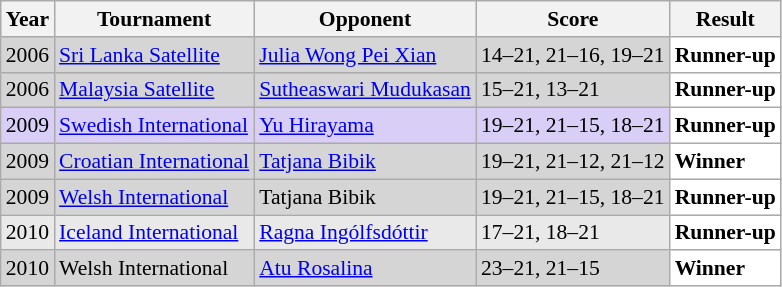<table class="sortable wikitable" style="font-size: 90%;">
<tr>
<th>Year</th>
<th>Tournament</th>
<th>Opponent</th>
<th>Score</th>
<th>Result</th>
</tr>
<tr style="background:#D5D5D5">
<td align="center">2006</td>
<td align="left"><a href='#'>Sri Lanka Satellite</a></td>
<td align="left"> <a href='#'>Julia Wong Pei Xian</a></td>
<td align="left">14–21, 21–16, 19–21</td>
<td style="text-align:left; background:white"> <strong>Runner-up</strong></td>
</tr>
<tr style="background:#D5D5D5">
<td align="center">2006</td>
<td align="left"><a href='#'>Malaysia Satellite</a></td>
<td align="left"> <a href='#'>Sutheaswari Mudukasan</a></td>
<td align="left">15–21, 13–21</td>
<td style="text-align:left; background:white"> <strong>Runner-up</strong></td>
</tr>
<tr style="background:#D8CEF6">
<td align="center">2009</td>
<td align="left"><a href='#'>Swedish International</a></td>
<td align="left"> <a href='#'>Yu Hirayama</a></td>
<td align="left">19–21, 21–15, 18–21</td>
<td style="text-align:left; background:white"> <strong>Runner-up</strong></td>
</tr>
<tr style="background:#D5D5D5">
<td align="center">2009</td>
<td align="left"><a href='#'>Croatian International</a></td>
<td align="left"> <a href='#'>Tatjana Bibik</a></td>
<td align="left">19–21, 21–12, 21–12</td>
<td style="text-align:left; background:white"> <strong>Winner</strong></td>
</tr>
<tr style="background:#D5D5D5">
<td align="center">2009</td>
<td align="left"><a href='#'>Welsh International</a></td>
<td align="left"> Tatjana Bibik</td>
<td align="left">19–21, 21–15, 18–21</td>
<td style="text-align:left; background:white"> <strong>Runner-up</strong></td>
</tr>
<tr style="background:#E9E9E9">
<td align="center">2010</td>
<td align="left"><a href='#'>Iceland International</a></td>
<td align="left"> <a href='#'>Ragna Ingólfsdóttir</a></td>
<td align="left">17–21, 18–21</td>
<td style="text-align:left; background:white"> <strong>Runner-up</strong></td>
</tr>
<tr style="background:#D5D5D5">
<td align="center">2010</td>
<td align="left">Welsh International</td>
<td align="left"> <a href='#'>Atu Rosalina</a></td>
<td align="left">23–21, 21–15</td>
<td style="text-align:left; background:white"> <strong>Winner</strong></td>
</tr>
</table>
